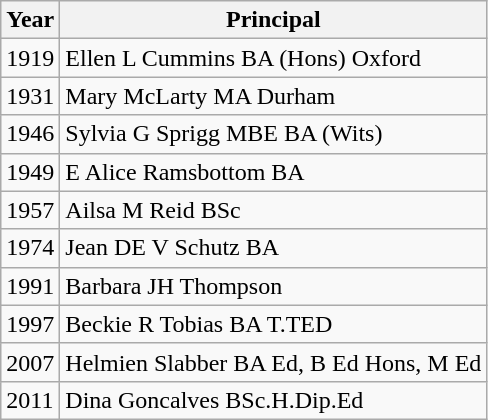<table class="wikitable">
<tr>
<th>Year</th>
<th>Principal</th>
</tr>
<tr>
<td>1919</td>
<td>Ellen L Cummins BA (Hons) Oxford</td>
</tr>
<tr>
<td>1931</td>
<td>Mary McLarty MA Durham</td>
</tr>
<tr>
<td>1946</td>
<td>Sylvia G Sprigg MBE BA (Wits)</td>
</tr>
<tr>
<td>1949</td>
<td>E Alice Ramsbottom BA</td>
</tr>
<tr>
<td>1957</td>
<td>Ailsa M Reid BSc</td>
</tr>
<tr>
<td>1974</td>
<td>Jean DE V Schutz     BA</td>
</tr>
<tr>
<td>1991</td>
<td>Barbara JH Thompson</td>
</tr>
<tr>
<td>1997</td>
<td>Beckie R Tobias BA T.TED</td>
</tr>
<tr>
<td>2007</td>
<td>Helmien Slabber BA Ed, B Ed Hons, M Ed</td>
</tr>
<tr>
<td>2011</td>
<td>Dina Goncalves BSc.H.Dip.Ed</td>
</tr>
</table>
